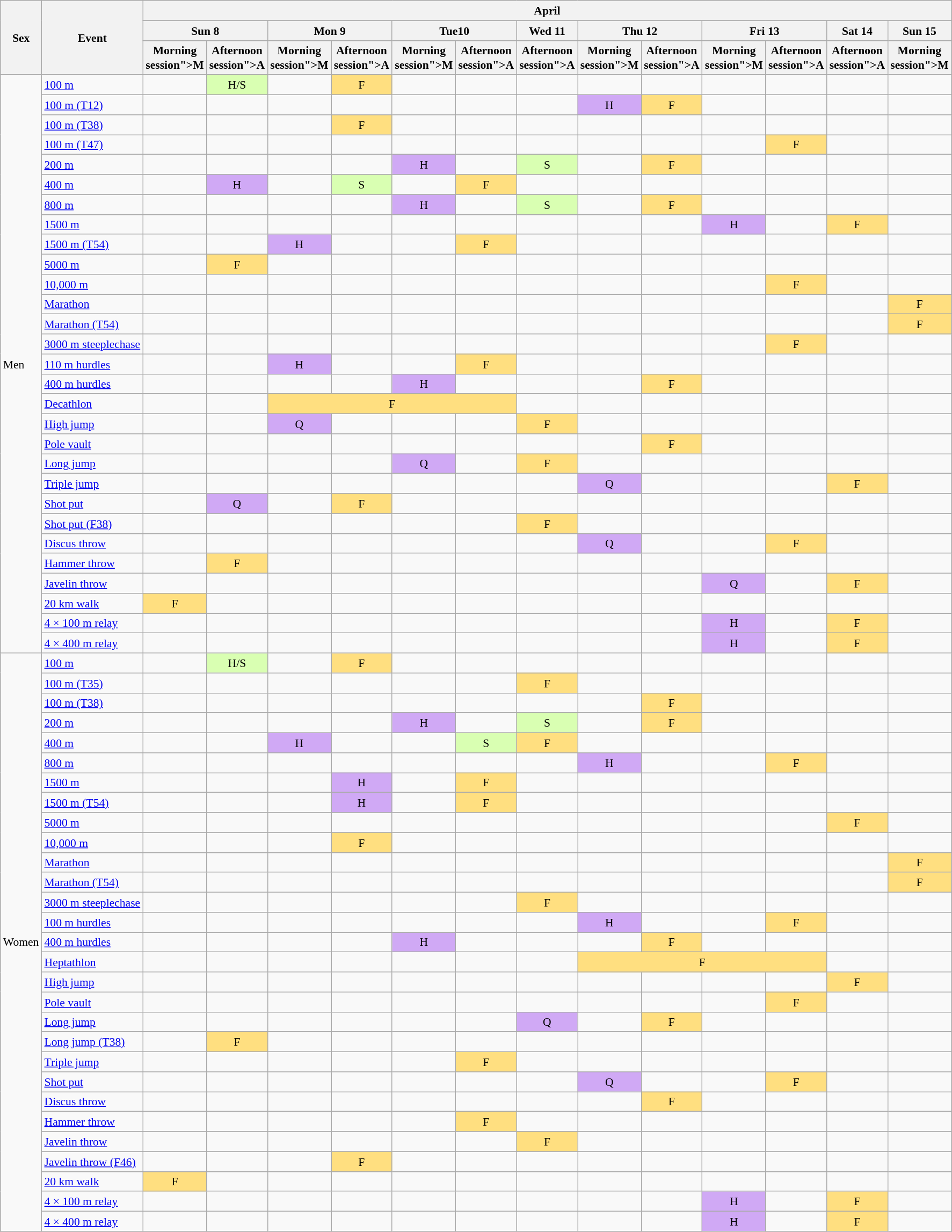<table class="wikitable sortable collapsible" style="font-size:90%; text-align:center;line-height:1.25em;">
<tr>
<th rowspan="3">Sex</th>
<th rowspan="3">Event</th>
<th colspan="13">April</th>
</tr>
<tr>
<th colspan="2">Sun 8</th>
<th colspan="2">Mon 9</th>
<th colspan="2">Tue10</th>
<th>Wed 11</th>
<th colspan="2">Thu 12</th>
<th colspan="2">Fri 13</th>
<th>Sat 14</th>
<th>Sun 15</th>
</tr>
<tr>
<th style="width:25px;"><abbr>Morning session</nowiki>">M</abbr></th>
<th style="width:25px;"><abbr>Afternoon session</nowiki>">A</abbr></th>
<th style="width:25px;"><abbr>Morning session</nowiki>">M</abbr></th>
<th style="width:25px;"><abbr>Afternoon session</nowiki>">A</abbr></th>
<th style="width:25px;"><abbr>Morning session</nowiki>">M</abbr></th>
<th style="width:25px;"><abbr>Afternoon session</nowiki>">A</abbr></th>
<th style="width:25px;"><abbr>Afternoon session</nowiki>">A</abbr></th>
<th style="width:25px;"><abbr>Morning session</nowiki>">M</abbr></th>
<th style="width:25px;"><abbr>Afternoon session</nowiki>">A</abbr></th>
<th style="width:25px;"><abbr>Morning session</nowiki>">M</abbr></th>
<th style="width:25px;"><abbr>Afternoon session</nowiki>">A</abbr></th>
<th style="width:25px;"><abbr>Afternoon session</nowiki>">A</abbr></th>
<th style="width:25px;"><abbr>Morning session</nowiki>">M</abbr></th>
</tr>
<tr>
<td rowspan=29 style="text-align:left">Men</td>
<td style="text-align:left"><span><a href='#'>100 m</a></span></td>
<td></td>
<td style="background-color:#D9FFB2;">H/S</td>
<td></td>
<td style="background-color:#FFDF80;">F</td>
<td></td>
<td></td>
<td></td>
<td></td>
<td></td>
<td></td>
<td></td>
<td></td>
<td></td>
</tr>
<tr>
<td style="text-align:left"><span><a href='#'>100 m (T12)</a></span></td>
<td></td>
<td></td>
<td></td>
<td></td>
<td></td>
<td></td>
<td></td>
<td style="background-color:#D0A9F5;">H</td>
<td style="background-color:#FFDF80;">F</td>
<td></td>
<td></td>
<td></td>
<td></td>
</tr>
<tr>
<td style="text-align:left"><span><a href='#'>100 m (T38)</a></span></td>
<td></td>
<td></td>
<td></td>
<td style="background-color:#FFDF80;">F</td>
<td></td>
<td></td>
<td></td>
<td></td>
<td></td>
<td></td>
<td></td>
<td></td>
<td></td>
</tr>
<tr>
<td style="text-align:left"><span><a href='#'>100 m (T47)</a></span></td>
<td></td>
<td></td>
<td></td>
<td></td>
<td></td>
<td></td>
<td></td>
<td></td>
<td></td>
<td></td>
<td style="background-color:#FFDF80;">F</td>
<td></td>
<td></td>
</tr>
<tr>
<td style="text-align:left"><span><a href='#'>200 m</a></span></td>
<td></td>
<td></td>
<td></td>
<td></td>
<td style="background-color:#D0A9F5;">H</td>
<td></td>
<td style="background-color:#D9FFB2;">S</td>
<td></td>
<td style="background-color:#FFDF80;">F</td>
<td></td>
<td></td>
<td></td>
<td></td>
</tr>
<tr>
<td style="text-align:left"><span><a href='#'>400 m</a></span></td>
<td></td>
<td style="background-color:#D0A9F5;">H</td>
<td></td>
<td style="background-color:#D9FFB2;">S</td>
<td></td>
<td style="background-color:#FFDF80;">F</td>
<td></td>
<td></td>
<td></td>
<td></td>
<td></td>
<td></td>
<td></td>
</tr>
<tr>
<td style="text-align:left"><span><a href='#'>800 m</a></span></td>
<td></td>
<td></td>
<td></td>
<td></td>
<td style="background-color:#D0A9F5;">H</td>
<td></td>
<td style="background-color:#D9FFB2;">S</td>
<td></td>
<td style="background-color:#FFDF80;">F</td>
<td></td>
<td></td>
<td></td>
<td></td>
</tr>
<tr>
<td style="text-align:left"><span><a href='#'>1500 m</a></span></td>
<td></td>
<td></td>
<td></td>
<td></td>
<td></td>
<td></td>
<td></td>
<td></td>
<td></td>
<td style="background-color:#D0A9F5;">H</td>
<td></td>
<td style="background-color:#FFDF80;">F</td>
<td></td>
</tr>
<tr>
<td style="text-align:left"><span><a href='#'>1500 m (T54)</a></span></td>
<td></td>
<td></td>
<td style="background-color:#D0A9F5;">H</td>
<td></td>
<td></td>
<td style="background-color:#FFDF80;">F</td>
<td></td>
<td></td>
<td></td>
<td></td>
<td></td>
<td></td>
<td></td>
</tr>
<tr>
<td style="text-align:left"><span><a href='#'>5000 m</a></span></td>
<td></td>
<td style="background-color:#FFDF80;">F</td>
<td></td>
<td></td>
<td></td>
<td></td>
<td></td>
<td></td>
<td></td>
<td></td>
<td></td>
<td></td>
<td></td>
</tr>
<tr>
<td style="text-align:left"><span><a href='#'>10,000 m</a></span></td>
<td></td>
<td></td>
<td></td>
<td></td>
<td></td>
<td></td>
<td></td>
<td></td>
<td></td>
<td></td>
<td style="background-color:#FFDF80;">F</td>
<td></td>
<td></td>
</tr>
<tr>
<td style="text-align:left"><span><a href='#'>Marathon</a></span></td>
<td></td>
<td></td>
<td></td>
<td></td>
<td></td>
<td></td>
<td></td>
<td></td>
<td></td>
<td></td>
<td></td>
<td></td>
<td style="background-color:#FFDF80;">F</td>
</tr>
<tr>
<td style="text-align:left"><span><a href='#'>Marathon (T54)</a></span></td>
<td></td>
<td></td>
<td></td>
<td></td>
<td></td>
<td></td>
<td></td>
<td></td>
<td></td>
<td></td>
<td></td>
<td></td>
<td style="background-color:#FFDF80;">F</td>
</tr>
<tr>
<td style="text-align:left"><span><a href='#'>3000 m steeplechase</a></span></td>
<td></td>
<td></td>
<td></td>
<td></td>
<td></td>
<td></td>
<td></td>
<td></td>
<td></td>
<td></td>
<td style="background-color:#FFDF80;">F</td>
<td></td>
<td></td>
</tr>
<tr>
<td style="text-align:left"><span><a href='#'>110 m hurdles</a></span></td>
<td></td>
<td></td>
<td style="background-color:#D0A9F5;">H</td>
<td></td>
<td></td>
<td style="background-color:#FFDF80;">F</td>
<td></td>
<td></td>
<td></td>
<td></td>
<td></td>
<td></td>
<td></td>
</tr>
<tr>
<td style="text-align:left"><span><a href='#'>400 m hurdles</a></span></td>
<td></td>
<td></td>
<td></td>
<td></td>
<td style="background-color:#D0A9F5;">H</td>
<td></td>
<td></td>
<td></td>
<td style="background-color:#FFDF80;">F</td>
<td></td>
<td></td>
<td></td>
<td></td>
</tr>
<tr>
<td style="text-align:left"><span><a href='#'>Decathlon</a></span></td>
<td></td>
<td></td>
<td colspan=4 bgcolor=#FFDF80>F</td>
<td></td>
<td></td>
<td></td>
<td></td>
<td></td>
<td></td>
<td></td>
</tr>
<tr>
<td style="text-align:left"><span><a href='#'>High jump</a></span></td>
<td></td>
<td></td>
<td style="background-color:#D0A9F5;">Q</td>
<td></td>
<td></td>
<td></td>
<td style="background-color:#FFDF80;">F</td>
<td></td>
<td></td>
<td></td>
<td></td>
<td></td>
<td></td>
</tr>
<tr>
<td style="text-align:left"><span><a href='#'>Pole vault</a></span></td>
<td></td>
<td></td>
<td></td>
<td></td>
<td></td>
<td></td>
<td></td>
<td></td>
<td style="background-color:#FFDF80;">F</td>
<td></td>
<td></td>
<td></td>
<td></td>
</tr>
<tr>
<td style="text-align:left"><span><a href='#'>Long jump</a></span></td>
<td></td>
<td></td>
<td></td>
<td></td>
<td style="background-color:#D0A9F5;">Q</td>
<td></td>
<td style="background-color:#FFDF80;">F</td>
<td></td>
<td></td>
<td></td>
<td></td>
<td></td>
<td></td>
</tr>
<tr>
<td style="text-align:left"><span><a href='#'>Triple jump</a></span></td>
<td></td>
<td></td>
<td></td>
<td></td>
<td></td>
<td></td>
<td></td>
<td style="background-color:#D0A9F5;">Q</td>
<td></td>
<td></td>
<td></td>
<td style="background-color:#FFDF80;">F</td>
<td></td>
</tr>
<tr>
<td style="text-align:left"><span><a href='#'>Shot put</a></span></td>
<td></td>
<td style="background-color:#D0A9F5;">Q</td>
<td></td>
<td style="background-color:#FFDF80;">F</td>
<td></td>
<td></td>
<td></td>
<td></td>
<td></td>
<td></td>
<td></td>
<td></td>
<td></td>
</tr>
<tr>
<td style="text-align:left"><span><a href='#'>Shot put (F38)</a></span></td>
<td></td>
<td></td>
<td></td>
<td></td>
<td></td>
<td></td>
<td style="background-color:#FFDF80;">F</td>
<td></td>
<td></td>
<td></td>
<td></td>
<td></td>
<td></td>
</tr>
<tr>
<td style="text-align:left"><span><a href='#'>Discus throw</a></span></td>
<td></td>
<td></td>
<td></td>
<td></td>
<td></td>
<td></td>
<td></td>
<td style="background-color:#D0A9F5;">Q</td>
<td></td>
<td></td>
<td style="background-color:#FFDF80;">F</td>
<td></td>
<td></td>
</tr>
<tr>
<td style="text-align:left"><span><a href='#'>Hammer throw</a></span></td>
<td></td>
<td style="background-color:#FFDF80;">F</td>
<td></td>
<td></td>
<td></td>
<td></td>
<td></td>
<td></td>
<td></td>
<td></td>
<td></td>
<td></td>
<td></td>
</tr>
<tr>
<td style="text-align:left"><span><a href='#'>Javelin throw</a></span></td>
<td></td>
<td></td>
<td></td>
<td></td>
<td></td>
<td></td>
<td></td>
<td></td>
<td></td>
<td style="background-color:#D0A9F5;">Q</td>
<td></td>
<td style="background-color:#FFDF80;">F</td>
<td></td>
</tr>
<tr>
<td style="text-align:left"><span><a href='#'>20 km walk</a></span></td>
<td style="background-color:#FFDF80;">F</td>
<td></td>
<td></td>
<td></td>
<td></td>
<td></td>
<td></td>
<td></td>
<td></td>
<td></td>
<td></td>
<td></td>
<td></td>
</tr>
<tr>
<td style="text-align:left"><span><a href='#'>4 × 100 m relay</a></span></td>
<td></td>
<td></td>
<td></td>
<td></td>
<td></td>
<td></td>
<td></td>
<td></td>
<td></td>
<td style="background-color:#D0A9F5;">H</td>
<td></td>
<td style="background-color:#FFDF80;">F</td>
<td></td>
</tr>
<tr>
<td style="text-align:left"><span><a href='#'>4 × 400 m relay</a></span></td>
<td></td>
<td></td>
<td></td>
<td></td>
<td></td>
<td></td>
<td></td>
<td></td>
<td></td>
<td style="background-color:#D0A9F5;">H</td>
<td></td>
<td style="background-color:#FFDF80;">F</td>
<td></td>
</tr>
<tr>
<td rowspan=29 style="text-align:left">Women</td>
<td style="text-align:left"><span><a href='#'>100 m</a></span></td>
<td></td>
<td style="background-color:#D9FFB2;">H/S</td>
<td></td>
<td style="background-color:#FFDF80;">F</td>
<td></td>
<td></td>
<td></td>
<td></td>
<td></td>
<td></td>
<td></td>
<td></td>
<td></td>
</tr>
<tr>
<td style="text-align:left"><span><a href='#'>100 m (T35)</a></span></td>
<td></td>
<td></td>
<td></td>
<td></td>
<td></td>
<td></td>
<td style="background-color:#FFDF80;">F</td>
<td></td>
<td></td>
<td></td>
<td></td>
<td></td>
<td></td>
</tr>
<tr>
<td style="text-align:left"><span><a href='#'>100 m (T38)</a></span></td>
<td></td>
<td></td>
<td></td>
<td></td>
<td></td>
<td></td>
<td></td>
<td></td>
<td style="background-color:#FFDF80;">F</td>
<td></td>
<td></td>
<td></td>
<td></td>
</tr>
<tr>
<td style="text-align:left"><span><a href='#'>200 m</a></span></td>
<td></td>
<td></td>
<td></td>
<td></td>
<td style="background-color:#D0A9F5;">H</td>
<td></td>
<td style="background-color:#D9FFB2;">S</td>
<td></td>
<td style="background-color:#FFDF80;">F</td>
<td></td>
<td></td>
<td></td>
<td></td>
</tr>
<tr>
<td style="text-align:left"><span><a href='#'>400 m</a></span></td>
<td></td>
<td></td>
<td style="background-color:#D0A9F5;">H</td>
<td></td>
<td></td>
<td style="background-color:#D9FFB2;">S</td>
<td style="background-color:#FFDF80;">F</td>
<td></td>
<td></td>
<td></td>
<td></td>
<td></td>
<td></td>
</tr>
<tr>
<td style="text-align:left"><span><a href='#'>800 m</a></span></td>
<td></td>
<td></td>
<td></td>
<td></td>
<td></td>
<td></td>
<td></td>
<td style="background-color:#D0A9F5;">H</td>
<td></td>
<td></td>
<td style="background-color:#FFDF80;">F</td>
<td></td>
<td></td>
</tr>
<tr>
<td style="text-align:left"><span><a href='#'>1500 m</a></span></td>
<td></td>
<td></td>
<td></td>
<td style="background-color:#D0A9F5;">H</td>
<td></td>
<td style="background-color:#FFDF80;">F</td>
<td></td>
<td></td>
<td></td>
<td></td>
<td></td>
<td></td>
<td></td>
</tr>
<tr>
<td style="text-align:left"><span><a href='#'>1500 m (T54)</a></span></td>
<td></td>
<td></td>
<td></td>
<td style="background-color:#D0A9F5;">H</td>
<td></td>
<td style="background-color:#FFDF80;">F</td>
<td></td>
<td></td>
<td></td>
<td></td>
<td></td>
<td></td>
<td></td>
</tr>
<tr>
<td style="text-align:left"><span><a href='#'>5000 m</a></span></td>
<td></td>
<td></td>
<td></td>
<td></td>
<td></td>
<td></td>
<td></td>
<td></td>
<td></td>
<td></td>
<td></td>
<td style="background-color:#FFDF80;">F</td>
<td></td>
</tr>
<tr>
<td style="text-align:left"><span><a href='#'>10,000 m</a></span></td>
<td></td>
<td></td>
<td></td>
<td style="background-color:#FFDF80;">F</td>
<td></td>
<td></td>
<td></td>
<td></td>
<td></td>
<td></td>
<td></td>
<td></td>
<td></td>
</tr>
<tr>
<td style="text-align:left"><span><a href='#'>Marathon</a></span></td>
<td></td>
<td></td>
<td></td>
<td></td>
<td></td>
<td></td>
<td></td>
<td></td>
<td></td>
<td></td>
<td></td>
<td></td>
<td style="background-color:#FFDF80;">F</td>
</tr>
<tr>
<td style="text-align:left"><span><a href='#'>Marathon (T54)</a></span></td>
<td></td>
<td></td>
<td></td>
<td></td>
<td></td>
<td></td>
<td></td>
<td></td>
<td></td>
<td></td>
<td></td>
<td></td>
<td style="background-color:#FFDF80;">F</td>
</tr>
<tr>
<td style="text-align:left"><span><a href='#'>3000 m steeplechase</a></span></td>
<td></td>
<td></td>
<td></td>
<td></td>
<td></td>
<td></td>
<td style="background-color:#FFDF80;">F</td>
<td></td>
<td></td>
<td></td>
<td></td>
<td></td>
<td></td>
</tr>
<tr>
<td style="text-align:left"><span><a href='#'>100 m hurdles</a></span></td>
<td></td>
<td></td>
<td></td>
<td></td>
<td></td>
<td></td>
<td></td>
<td style="background-color:#D0A9F5;">H</td>
<td></td>
<td></td>
<td style="background-color:#FFDF80;">F</td>
<td></td>
<td></td>
</tr>
<tr>
<td style="text-align:left"><span><a href='#'>400 m hurdles</a></span></td>
<td></td>
<td></td>
<td></td>
<td></td>
<td style="background-color:#D0A9F5;">H</td>
<td></td>
<td></td>
<td></td>
<td style="background-color:#FFDF80;">F</td>
<td></td>
<td></td>
<td></td>
<td></td>
</tr>
<tr>
<td style="text-align:left"><span><a href='#'>Heptathlon</a></span></td>
<td></td>
<td></td>
<td></td>
<td></td>
<td></td>
<td></td>
<td></td>
<td colspan=4 bgcolor=#FFDF80>F</td>
<td></td>
<td></td>
</tr>
<tr>
<td style="text-align:left"><span><a href='#'>High jump</a></span></td>
<td></td>
<td></td>
<td></td>
<td></td>
<td></td>
<td></td>
<td></td>
<td></td>
<td></td>
<td></td>
<td></td>
<td style="background-color:#FFDF80;">F</td>
<td></td>
</tr>
<tr>
<td style="text-align:left"><span><a href='#'>Pole vault</a></span></td>
<td></td>
<td></td>
<td></td>
<td></td>
<td></td>
<td></td>
<td></td>
<td></td>
<td></td>
<td></td>
<td style="background-color:#FFDF80;">F</td>
<td></td>
<td></td>
</tr>
<tr>
<td style="text-align:left"><span><a href='#'>Long jump</a></span></td>
<td></td>
<td></td>
<td></td>
<td></td>
<td></td>
<td></td>
<td style="background-color:#D0A9F5;">Q</td>
<td></td>
<td style="background-color:#FFDF80;">F</td>
<td></td>
<td></td>
<td></td>
<td></td>
</tr>
<tr>
<td style="text-align:left"><span><a href='#'>Long jump (T38)</a></span></td>
<td></td>
<td style="background-color:#FFDF80;">F</td>
<td></td>
<td></td>
<td></td>
<td></td>
<td></td>
<td></td>
<td></td>
<td></td>
<td></td>
<td></td>
<td></td>
</tr>
<tr>
<td style="text-align:left"><span><a href='#'>Triple jump</a></span></td>
<td></td>
<td></td>
<td></td>
<td></td>
<td></td>
<td style="background-color:#FFDF80;">F</td>
<td></td>
<td></td>
<td></td>
<td></td>
<td></td>
<td></td>
<td></td>
</tr>
<tr>
<td style="text-align:left"><span><a href='#'>Shot put</a></span></td>
<td></td>
<td></td>
<td></td>
<td></td>
<td></td>
<td></td>
<td></td>
<td style="background-color:#D0A9F5;">Q</td>
<td></td>
<td></td>
<td style="background-color:#FFDF80;">F</td>
<td></td>
<td></td>
</tr>
<tr>
<td style="text-align:left"><span><a href='#'>Discus throw</a></span></td>
<td></td>
<td></td>
<td></td>
<td></td>
<td></td>
<td></td>
<td></td>
<td></td>
<td style="background-color:#FFDF80;">F</td>
<td></td>
<td></td>
<td></td>
<td></td>
</tr>
<tr>
<td style="text-align:left"><span><a href='#'>Hammer throw</a></span></td>
<td></td>
<td></td>
<td></td>
<td></td>
<td></td>
<td style="background-color:#FFDF80;">F</td>
<td></td>
<td></td>
<td></td>
<td></td>
<td></td>
<td></td>
<td></td>
</tr>
<tr>
<td style="text-align:left"><span><a href='#'>Javelin throw</a></span></td>
<td></td>
<td></td>
<td></td>
<td></td>
<td></td>
<td></td>
<td style="background-color:#FFDF80;">F</td>
<td></td>
<td></td>
<td></td>
<td></td>
<td></td>
<td></td>
</tr>
<tr>
<td style="text-align:left"><span><a href='#'>Javelin throw (F46)</a></span></td>
<td></td>
<td></td>
<td></td>
<td style="background-color:#FFDF80;">F</td>
<td></td>
<td></td>
<td></td>
<td></td>
<td></td>
<td></td>
<td></td>
<td></td>
<td></td>
</tr>
<tr>
<td style="text-align:left"><span><a href='#'>20 km walk</a></span></td>
<td style="background-color:#FFDF80;">F</td>
<td></td>
<td></td>
<td></td>
<td></td>
<td></td>
<td></td>
<td></td>
<td></td>
<td></td>
<td></td>
<td></td>
<td></td>
</tr>
<tr>
<td style="text-align:left"><span><a href='#'>4 × 100 m relay</a></span></td>
<td></td>
<td></td>
<td></td>
<td></td>
<td></td>
<td></td>
<td></td>
<td></td>
<td></td>
<td style="background-color:#D0A9F5;">H</td>
<td></td>
<td style="background-color:#FFDF80;">F</td>
<td></td>
</tr>
<tr>
<td style="text-align:left"><span><a href='#'>4 × 400 m relay</a></span></td>
<td></td>
<td></td>
<td></td>
<td></td>
<td></td>
<td></td>
<td></td>
<td></td>
<td></td>
<td style="background-color:#D0A9F5;">H</td>
<td></td>
<td style="background-color:#FFDF80;">F</td>
<td></td>
</tr>
</table>
